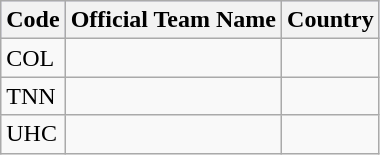<table class="wikitable">
<tr style="background:#ccf;">
<th>Code</th>
<th>Official Team Name</th>
<th>Country</th>
</tr>
<tr>
<td>COL</td>
<td></td>
<td></td>
</tr>
<tr>
<td>TNN</td>
<td></td>
<td></td>
</tr>
<tr>
<td>UHC</td>
<td></td>
<td></td>
</tr>
</table>
